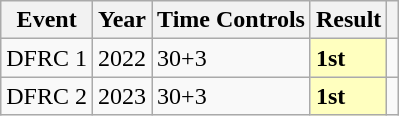<table class="wikitable">
<tr>
<th>Event</th>
<th>Year</th>
<th>Time Controls</th>
<th>Result</th>
<th></th>
</tr>
<tr>
<td>DFRC 1</td>
<td>2022</td>
<td>30+3</td>
<td style="background:#FFFFBF;"><strong>1st</strong></td>
<td></td>
</tr>
<tr>
<td>DFRC 2</td>
<td>2023</td>
<td>30+3</td>
<td style="background:#FFFFBF;"><strong>1st</strong></td>
<td></td>
</tr>
</table>
